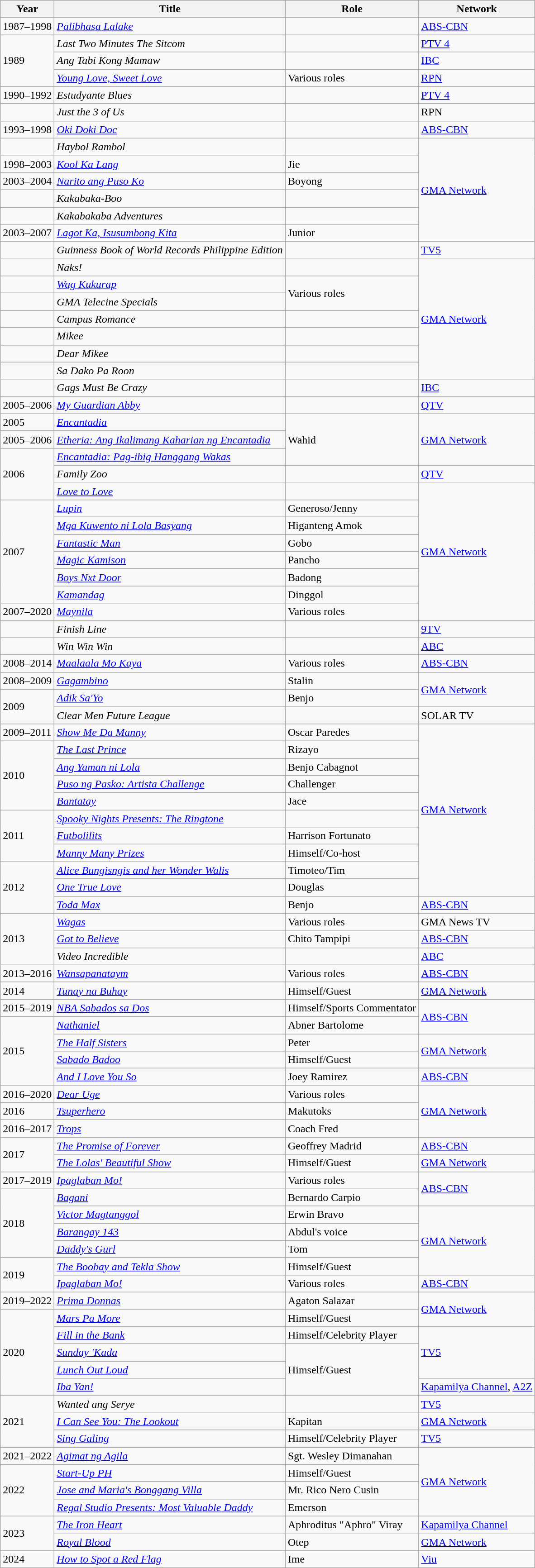<table class="wikitable sortable">
<tr>
<th>Year</th>
<th>Title</th>
<th>Role</th>
<th>Network</th>
</tr>
<tr>
<td>1987–1998</td>
<td><em><a href='#'>Palibhasa Lalake</a></em></td>
<td></td>
<td><a href='#'>ABS-CBN</a></td>
</tr>
<tr>
<td rowspan="3">1989</td>
<td><em>Last Two Minutes The Sitcom</em></td>
<td></td>
<td><a href='#'>PTV 4</a></td>
</tr>
<tr>
<td><em>Ang Tabi Kong Mamaw</em></td>
<td></td>
<td><a href='#'>IBC</a></td>
</tr>
<tr>
<td><em><a href='#'>Young Love, Sweet Love</a></em></td>
<td>Various roles</td>
<td><a href='#'>RPN</a></td>
</tr>
<tr>
<td>1990–1992</td>
<td><em>Estudyante Blues</em></td>
<td></td>
<td><a href='#'>PTV 4</a></td>
</tr>
<tr>
<td></td>
<td><em>Just the 3 of Us</em></td>
<td></td>
<td>RPN</td>
</tr>
<tr>
<td>1993–1998</td>
<td><em><a href='#'>Oki Doki Doc</a></em></td>
<td></td>
<td><a href='#'>ABS-CBN</a></td>
</tr>
<tr>
<td></td>
<td><em>Haybol Rambol</em></td>
<td></td>
<td rowspan="6"><a href='#'>GMA Network</a></td>
</tr>
<tr>
<td>1998–2003</td>
<td><em><a href='#'>Kool Ka Lang</a></em></td>
<td>Jie</td>
</tr>
<tr>
<td>2003–2004</td>
<td><em><a href='#'>Narito ang Puso Ko</a></em></td>
<td>Boyong</td>
</tr>
<tr>
<td></td>
<td><em>Kakabaka-Boo</em></td>
<td></td>
</tr>
<tr>
<td></td>
<td><em>Kakabakaba Adventures</em></td>
<td></td>
</tr>
<tr>
<td>2003–2007</td>
<td><em><a href='#'>Lagot Ka, Isusumbong Kita</a></em></td>
<td>Junior</td>
</tr>
<tr>
<td></td>
<td><em>Guinness Book of World Records Philippine Edition</em></td>
<td></td>
<td><a href='#'>TV5</a></td>
</tr>
<tr>
<td></td>
<td><em>Naks!</em></td>
<td></td>
<td rowspan="7"><a href='#'>GMA Network</a></td>
</tr>
<tr>
<td></td>
<td><em><a href='#'>Wag Kukurap</a></em></td>
<td rowspan="2">Various roles</td>
</tr>
<tr>
<td></td>
<td><em>GMA Telecine Specials</em></td>
</tr>
<tr>
<td></td>
<td><em>Campus Romance</em></td>
<td></td>
</tr>
<tr>
<td></td>
<td><em>Mikee</em></td>
<td></td>
</tr>
<tr>
<td></td>
<td><em>Dear Mikee</em></td>
<td></td>
</tr>
<tr>
<td></td>
<td><em>Sa Dako Pa Roon</em></td>
<td></td>
</tr>
<tr>
<td></td>
<td><em>Gags Must Be Crazy</em></td>
<td></td>
<td><a href='#'>IBC</a></td>
</tr>
<tr>
<td>2005–2006</td>
<td><em><a href='#'>My Guardian Abby</a></em></td>
<td></td>
<td><a href='#'>QTV</a></td>
</tr>
<tr>
<td>2005</td>
<td><em><a href='#'>Encantadia</a></em></td>
<td rowspan="3">Wahid</td>
<td rowspan="3"><a href='#'>GMA Network</a></td>
</tr>
<tr>
<td>2005–2006</td>
<td><em><a href='#'>Etheria: Ang Ikalimang Kaharian ng Encantadia</a></em></td>
</tr>
<tr>
<td rowspan="3">2006</td>
<td><em><a href='#'>Encantadia: Pag-ibig Hanggang Wakas</a></em></td>
</tr>
<tr>
<td><em>Family Zoo</em></td>
<td></td>
<td><a href='#'>QTV</a></td>
</tr>
<tr>
<td><em><a href='#'>Love to Love</a></em></td>
<td></td>
<td rowspan="8"><a href='#'>GMA Network</a></td>
</tr>
<tr>
<td rowspan="6">2007</td>
<td><em><a href='#'>Lupin</a></em></td>
<td>Generoso/Jenny</td>
</tr>
<tr>
<td><em><a href='#'>Mga Kuwento ni Lola Basyang</a></em></td>
<td>Higanteng Amok</td>
</tr>
<tr>
<td><em><a href='#'>Fantastic Man</a></em></td>
<td>Gobo</td>
</tr>
<tr>
<td><em><a href='#'>Magic Kamison</a></em></td>
<td>Pancho</td>
</tr>
<tr>
<td><em><a href='#'>Boys Nxt Door</a></em></td>
<td>Badong</td>
</tr>
<tr>
<td><em><a href='#'>Kamandag</a></em></td>
<td>Dinggol</td>
</tr>
<tr>
<td>2007–2020</td>
<td><em><a href='#'>Maynila</a></em></td>
<td>Various roles</td>
</tr>
<tr>
<td></td>
<td><em>Finish Line</em></td>
<td></td>
<td><a href='#'>9TV</a></td>
</tr>
<tr>
<td></td>
<td><em>Win Win Win</em></td>
<td></td>
<td><a href='#'>ABC</a></td>
</tr>
<tr>
<td>2008–2014</td>
<td><em><a href='#'>Maalaala Mo Kaya</a></em></td>
<td>Various roles</td>
<td><a href='#'>ABS-CBN</a></td>
</tr>
<tr>
<td>2008–2009</td>
<td><em><a href='#'>Gagambino</a></em></td>
<td>Stalin</td>
<td rowspan="2"><a href='#'>GMA Network</a></td>
</tr>
<tr>
<td rowspan="2">2009</td>
<td><em><a href='#'>Adik Sa'Yo</a></em></td>
<td>Benjo</td>
</tr>
<tr>
<td><em>Clear Men Future League</em></td>
<td></td>
<td>SOLAR TV</td>
</tr>
<tr>
<td>2009–2011</td>
<td><em><a href='#'>Show Me Da Manny</a></em></td>
<td>Oscar Paredes</td>
<td rowspan="10"><a href='#'>GMA Network</a></td>
</tr>
<tr>
<td rowspan="4">2010</td>
<td><em><a href='#'>The Last Prince</a></em></td>
<td>Rizayo</td>
</tr>
<tr>
<td><em><a href='#'>Ang Yaman ni Lola</a></em></td>
<td>Benjo Cabagnot</td>
</tr>
<tr>
<td><em><a href='#'>Puso ng Pasko: Artista Challenge</a></em></td>
<td>Challenger</td>
</tr>
<tr>
<td><em><a href='#'>Bantatay</a></em></td>
<td>Jace</td>
</tr>
<tr>
<td rowspan="3">2011</td>
<td><em><a href='#'>Spooky Nights Presents: The Ringtone</a></em></td>
<td></td>
</tr>
<tr>
<td><em><a href='#'>Futbolilits</a></em></td>
<td>Harrison Fortunato</td>
</tr>
<tr>
<td><em><a href='#'>Manny Many Prizes</a></em></td>
<td>Himself/Co-host</td>
</tr>
<tr>
<td rowspan="3">2012</td>
<td><em><a href='#'>Alice Bungisngis and her Wonder Walis</a></em></td>
<td>Timoteo/Tim</td>
</tr>
<tr>
<td><em><a href='#'>One True Love</a></em></td>
<td>Douglas</td>
</tr>
<tr>
<td><em><a href='#'>Toda Max</a></em></td>
<td>Benjo</td>
<td><a href='#'>ABS-CBN</a></td>
</tr>
<tr>
<td rowspan="3">2013</td>
<td><em><a href='#'>Wagas</a></em></td>
<td>Various roles</td>
<td>GMA News TV</td>
</tr>
<tr>
<td><em><a href='#'>Got to Believe</a></em></td>
<td>Chito Tampipi</td>
<td><a href='#'>ABS-CBN</a></td>
</tr>
<tr>
<td><em>Video Incredible</em></td>
<td></td>
<td><a href='#'>ABC</a></td>
</tr>
<tr>
<td>2013–2016</td>
<td><em><a href='#'>Wansapanataym</a></em></td>
<td>Various roles</td>
<td><a href='#'>ABS-CBN</a></td>
</tr>
<tr>
<td>2014</td>
<td><em><a href='#'>Tunay na Buhay</a></em></td>
<td>Himself/Guest</td>
<td><a href='#'>GMA Network</a></td>
</tr>
<tr>
<td>2015–2019</td>
<td><em><a href='#'>NBA Sabados sa Dos</a></em></td>
<td>Himself/Sports Commentator</td>
<td rowspan="2"><a href='#'>ABS-CBN</a></td>
</tr>
<tr>
<td rowspan="4">2015</td>
<td><em><a href='#'>Nathaniel</a></em></td>
<td>Abner Bartolome</td>
</tr>
<tr>
<td><em><a href='#'>The Half Sisters</a></em></td>
<td>Peter</td>
<td rowspan="2"><a href='#'>GMA Network</a></td>
</tr>
<tr>
<td><em><a href='#'>Sabado Badoo</a></em></td>
<td>Himself/Guest</td>
</tr>
<tr>
<td><em><a href='#'>And I Love You So</a></em></td>
<td>Joey Ramirez</td>
<td><a href='#'>ABS-CBN</a></td>
</tr>
<tr>
<td>2016–2020</td>
<td><em><a href='#'>Dear Uge</a></em></td>
<td>Various roles</td>
<td rowspan="3"><a href='#'>GMA Network</a></td>
</tr>
<tr>
<td>2016</td>
<td><em><a href='#'>Tsuperhero</a></em></td>
<td>Makutoks</td>
</tr>
<tr>
<td>2016–2017</td>
<td><em><a href='#'>Trops</a></em></td>
<td>Coach Fred</td>
</tr>
<tr>
<td rowspan="2">2017</td>
<td><em><a href='#'>The Promise of Forever</a></em></td>
<td>Geoffrey Madrid</td>
<td><a href='#'>ABS-CBN</a></td>
</tr>
<tr>
<td><em><a href='#'>The Lolas' Beautiful Show</a></em></td>
<td>Himself/Guest</td>
<td><a href='#'>GMA Network</a></td>
</tr>
<tr>
<td>2017–2019</td>
<td><em><a href='#'>Ipaglaban Mo!</a></em></td>
<td>Various roles</td>
<td rowspan="2"><a href='#'>ABS-CBN</a></td>
</tr>
<tr>
<td rowspan="4">2018</td>
<td><em><a href='#'>Bagani</a></em></td>
<td>Bernardo Carpio</td>
</tr>
<tr>
<td><em><a href='#'>Victor Magtanggol</a></em></td>
<td>Erwin Bravo</td>
<td rowspan="4"><a href='#'>GMA Network</a></td>
</tr>
<tr>
<td><em><a href='#'>Barangay 143</a></em></td>
<td>Abdul's voice</td>
</tr>
<tr>
<td><em><a href='#'>Daddy's Gurl</a></em></td>
<td>Tom</td>
</tr>
<tr>
<td rowspan="2">2019</td>
<td><em><a href='#'>The Boobay and Tekla Show</a></em></td>
<td>Himself/Guest</td>
</tr>
<tr>
<td><em><a href='#'>Ipaglaban Mo!</a></em></td>
<td>Various roles</td>
<td><a href='#'>ABS-CBN</a></td>
</tr>
<tr>
<td>2019–2022</td>
<td><em><a href='#'>Prima Donnas</a></em></td>
<td>Agaton Salazar</td>
<td rowspan="2"><a href='#'>GMA Network</a></td>
</tr>
<tr>
<td rowspan="5">2020</td>
<td><em><a href='#'>Mars Pa More</a></em></td>
<td>Himself/Guest</td>
</tr>
<tr>
<td><em><a href='#'>Fill in the Bank</a></em></td>
<td>Himself/Celebrity Player</td>
<td rowspan="3"><a href='#'>TV5</a></td>
</tr>
<tr>
<td><em><a href='#'>Sunday 'Kada</a></em></td>
<td rowspan="3">Himself/Guest</td>
</tr>
<tr>
<td><em><a href='#'>Lunch Out Loud</a></em></td>
</tr>
<tr>
<td><em><a href='#'>Iba Yan!</a></em></td>
<td><a href='#'>Kapamilya Channel</a>, <a href='#'>A2Z</a></td>
</tr>
<tr>
<td rowspan="3">2021</td>
<td><em>Wanted ang Serye</em></td>
<td></td>
<td><a href='#'>TV5</a></td>
</tr>
<tr>
<td><em><a href='#'>I Can See You: The Lookout</a></em></td>
<td>Kapitan</td>
<td><a href='#'>GMA Network</a></td>
</tr>
<tr>
<td><em><a href='#'>Sing Galing</a></em></td>
<td>Himself/Celebrity Player</td>
<td><a href='#'>TV5</a></td>
</tr>
<tr>
<td>2021–2022</td>
<td><em><a href='#'>Agimat ng Agila</a></em></td>
<td>Sgt. Wesley Dimanahan</td>
<td rowspan="4"><a href='#'>GMA Network</a></td>
</tr>
<tr>
<td rowspan="3">2022</td>
<td><em><a href='#'>Start-Up PH</a></em></td>
<td>Himself/Guest</td>
</tr>
<tr>
<td><em><a href='#'>Jose and Maria's Bonggang Villa</a></em></td>
<td>Mr. Rico Nero Cusin</td>
</tr>
<tr>
<td><em><a href='#'>Regal Studio Presents: Most Valuable Daddy</a></em></td>
<td>Emerson</td>
</tr>
<tr>
<td rowspan="2">2023</td>
<td><em><a href='#'>The Iron Heart</a></em></td>
<td>Aphroditus "Aphro" Viray</td>
<td><a href='#'>Kapamilya Channel</a></td>
</tr>
<tr>
<td><em><a href='#'>Royal Blood</a></em></td>
<td>Otep</td>
<td><a href='#'>GMA Network</a></td>
</tr>
<tr>
<td>2024</td>
<td><em><a href='#'>How to Spot a Red Flag</a></em></td>
<td>Ime</td>
<td><a href='#'>Viu</a></td>
</tr>
</table>
